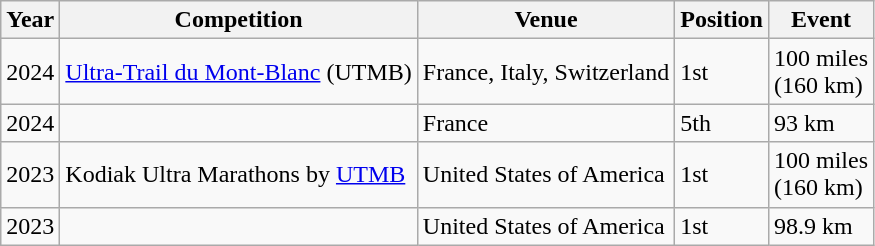<table class="wikitable sortable">
<tr>
<th>Year</th>
<th>Competition</th>
<th>Venue</th>
<th>Position</th>
<th>Event</th>
</tr>
<tr>
<td>2024</td>
<td><a href='#'>Ultra-Trail du Mont-Blanc</a> (UTMB)</td>
<td>France, Italy, Switzerland</td>
<td>1st</td>
<td>100 miles<br>(160 km)</td>
</tr>
<tr>
<td>2024</td>
<td></td>
<td>France</td>
<td>5th</td>
<td>93 km</td>
</tr>
<tr>
<td>2023</td>
<td>Kodiak Ultra Marathons by <a href='#'>UTMB</a></td>
<td>United States of America</td>
<td>1st</td>
<td>100 miles<br>(160 km)</td>
</tr>
<tr>
<td>2023</td>
<td></td>
<td>United States of America</td>
<td>1st</td>
<td>98.9 km</td>
</tr>
</table>
